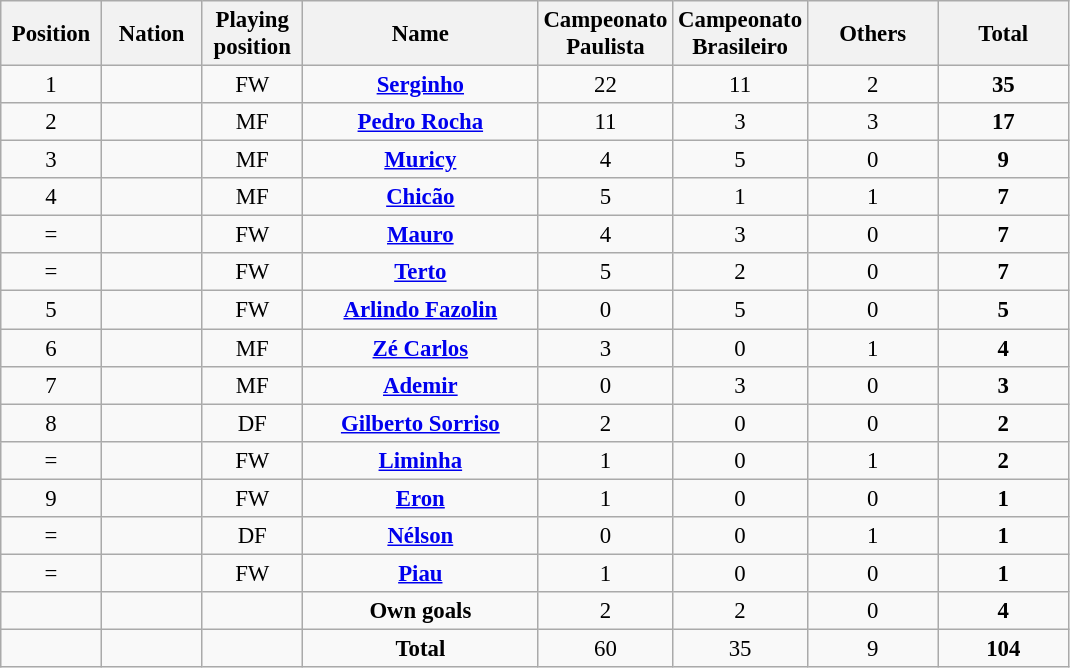<table class="wikitable" style="font-size: 95%; text-align: center;">
<tr>
<th width=60>Position</th>
<th width=60>Nation</th>
<th width=60>Playing position</th>
<th width=150>Name</th>
<th width=80>Campeonato Paulista</th>
<th width=80>Campeonato Brasileiro</th>
<th width=80>Others</th>
<th width=80>Total</th>
</tr>
<tr>
<td>1</td>
<td></td>
<td>FW</td>
<td><strong><a href='#'>Serginho</a></strong></td>
<td>22</td>
<td>11</td>
<td>2</td>
<td><strong>35</strong></td>
</tr>
<tr>
<td>2</td>
<td></td>
<td>MF</td>
<td><strong><a href='#'>Pedro Rocha</a></strong></td>
<td>11</td>
<td>3</td>
<td>3</td>
<td><strong>17</strong></td>
</tr>
<tr>
<td>3</td>
<td></td>
<td>MF</td>
<td><strong><a href='#'>Muricy</a></strong></td>
<td>4</td>
<td>5</td>
<td>0</td>
<td><strong>9</strong></td>
</tr>
<tr>
<td>4</td>
<td></td>
<td>MF</td>
<td><strong><a href='#'>Chicão</a></strong></td>
<td>5</td>
<td>1</td>
<td>1</td>
<td><strong>7</strong></td>
</tr>
<tr>
<td>=</td>
<td></td>
<td>FW</td>
<td><strong><a href='#'>Mauro</a></strong></td>
<td>4</td>
<td>3</td>
<td>0</td>
<td><strong>7</strong></td>
</tr>
<tr>
<td>=</td>
<td></td>
<td>FW</td>
<td><strong><a href='#'>Terto</a></strong></td>
<td>5</td>
<td>2</td>
<td>0</td>
<td><strong>7</strong></td>
</tr>
<tr>
<td>5</td>
<td></td>
<td>FW</td>
<td><strong><a href='#'>Arlindo Fazolin</a></strong></td>
<td>0</td>
<td>5</td>
<td>0</td>
<td><strong>5</strong></td>
</tr>
<tr>
<td>6</td>
<td></td>
<td>MF</td>
<td><strong><a href='#'>Zé Carlos</a></strong></td>
<td>3</td>
<td>0</td>
<td>1</td>
<td><strong>4</strong></td>
</tr>
<tr>
<td>7</td>
<td></td>
<td>MF</td>
<td><strong><a href='#'>Ademir</a></strong></td>
<td>0</td>
<td>3</td>
<td>0</td>
<td><strong>3</strong></td>
</tr>
<tr>
<td>8</td>
<td></td>
<td>DF</td>
<td><strong><a href='#'>Gilberto Sorriso</a></strong></td>
<td>2</td>
<td>0</td>
<td>0</td>
<td><strong>2</strong></td>
</tr>
<tr>
<td>=</td>
<td></td>
<td>FW</td>
<td><strong><a href='#'>Liminha</a></strong></td>
<td>1</td>
<td>0</td>
<td>1</td>
<td><strong>2</strong></td>
</tr>
<tr>
<td>9</td>
<td></td>
<td>FW</td>
<td><strong><a href='#'>Eron</a></strong></td>
<td>1</td>
<td>0</td>
<td>0</td>
<td><strong>1</strong></td>
</tr>
<tr>
<td>=</td>
<td></td>
<td>DF</td>
<td><strong><a href='#'>Nélson</a></strong></td>
<td>0</td>
<td>0</td>
<td>1</td>
<td><strong>1</strong></td>
</tr>
<tr>
<td>=</td>
<td></td>
<td>FW</td>
<td><strong><a href='#'>Piau</a></strong></td>
<td>1</td>
<td>0</td>
<td>0</td>
<td><strong>1</strong></td>
</tr>
<tr>
<td></td>
<td></td>
<td></td>
<td><strong>Own goals</strong></td>
<td>2</td>
<td>2</td>
<td>0</td>
<td><strong>4</strong></td>
</tr>
<tr>
<td></td>
<td></td>
<td></td>
<td><strong>Total</strong></td>
<td>60</td>
<td>35</td>
<td>9</td>
<td><strong>104</strong></td>
</tr>
</table>
